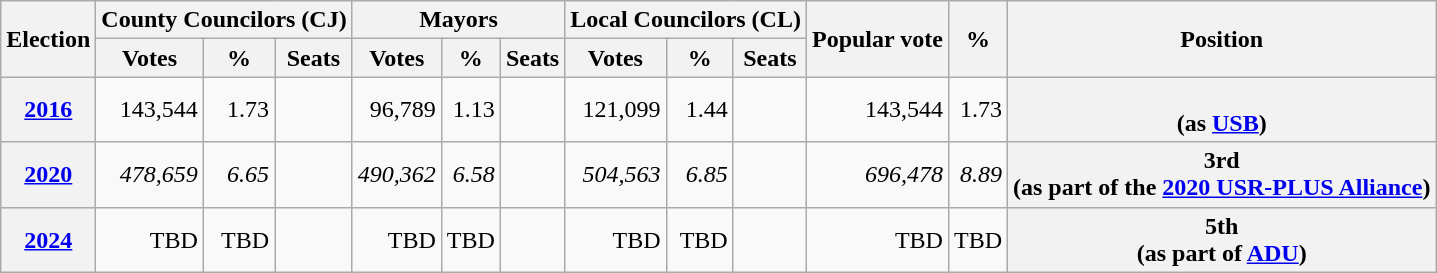<table class="wikitable" style="text-align: right;">
<tr>
<th rowspan="2">Election</th>
<th colspan="3">County Councilors (CJ)</th>
<th colspan="3">Mayors</th>
<th colspan="3">Local Councilors (CL)</th>
<th rowspan="2">Popular vote</th>
<th rowspan="2">%</th>
<th rowspan="2">Position</th>
</tr>
<tr>
<th>Votes</th>
<th>%</th>
<th>Seats</th>
<th>Votes</th>
<th>%</th>
<th>Seats</th>
<th>Votes</th>
<th>%</th>
<th>Seats</th>
</tr>
<tr>
<th><a href='#'>2016</a></th>
<td>143,544</td>
<td>1.73</td>
<td></td>
<td>96,789</td>
<td>1.13</td>
<td></td>
<td>121,099</td>
<td>1.44</td>
<td></td>
<td>143,544</td>
<td>1.73</td>
<th style="text-align: center;"> <br> (as <a href='#'>USB</a>)</th>
</tr>
<tr>
<th><a href='#'>2020</a></th>
<td><em>478,659</em></td>
<td><em>6.65</em></td>
<td></td>
<td><em>490,362</em></td>
<td><em>6.58</em></td>
<td></td>
<td><em>504,563</em></td>
<td><em>6.85</em></td>
<td></td>
<td><em>696,478</em></td>
<td><em>8.89</em></td>
<th style="text-align: center;">3rd <br> (as part of the <a href='#'>2020 USR-PLUS Alliance</a>)</th>
</tr>
<tr>
<th><a href='#'>2024</a></th>
<td>TBD</td>
<td>TBD</td>
<td></td>
<td>TBD</td>
<td>TBD</td>
<td></td>
<td>TBD</td>
<td>TBD</td>
<td></td>
<td>TBD</td>
<td>TBD</td>
<th style="text-align: center;">5th <br> (as part of <a href='#'>ADU</a>)</th>
</tr>
</table>
